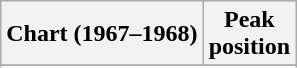<table class="wikitable sortable plainrowheaders" style="text-align:center">
<tr>
<th scope="col">Chart (1967–1968)</th>
<th scope="col">Peak<br> position</th>
</tr>
<tr>
</tr>
<tr>
</tr>
</table>
